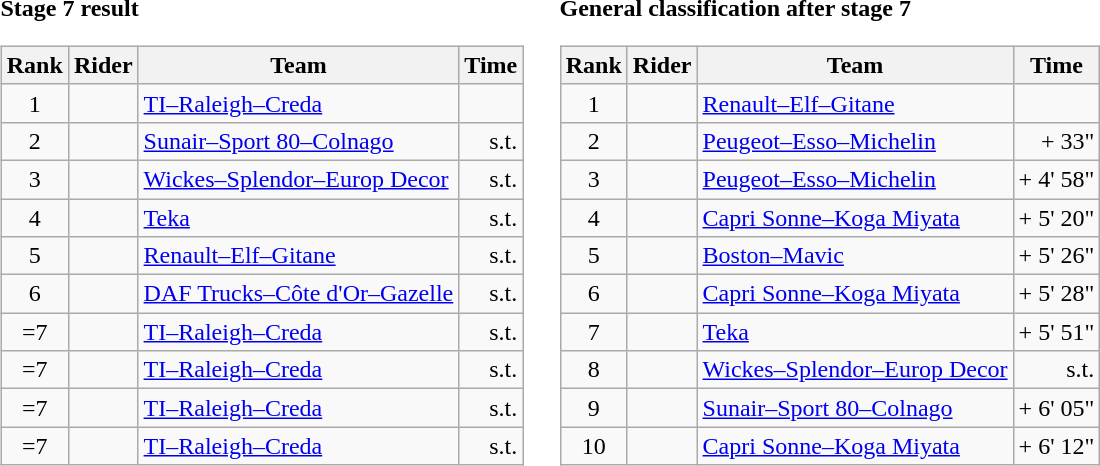<table>
<tr>
<td><strong>Stage 7 result</strong><br><table class="wikitable">
<tr>
<th scope="col">Rank</th>
<th scope="col">Rider</th>
<th scope="col">Team</th>
<th scope="col">Time</th>
</tr>
<tr>
<td style="text-align:center;">1</td>
<td></td>
<td><a href='#'>TI–Raleigh–Creda</a></td>
<td style="text-align:right;"></td>
</tr>
<tr>
<td style="text-align:center;">2</td>
<td></td>
<td><a href='#'>Sunair–Sport 80–Colnago</a></td>
<td style="text-align:right;">s.t.</td>
</tr>
<tr>
<td style="text-align:center;">3</td>
<td></td>
<td><a href='#'>Wickes–Splendor–Europ Decor</a></td>
<td style="text-align:right;">s.t.</td>
</tr>
<tr>
<td style="text-align:center;">4</td>
<td></td>
<td><a href='#'>Teka</a></td>
<td style="text-align:right;">s.t.</td>
</tr>
<tr>
<td style="text-align:center;">5</td>
<td></td>
<td><a href='#'>Renault–Elf–Gitane</a></td>
<td style="text-align:right;">s.t.</td>
</tr>
<tr>
<td style="text-align:center;">6</td>
<td></td>
<td><a href='#'>DAF Trucks–Côte d'Or–Gazelle</a></td>
<td style="text-align:right;">s.t.</td>
</tr>
<tr>
<td style="text-align:center;">=7</td>
<td></td>
<td><a href='#'>TI–Raleigh–Creda</a></td>
<td style="text-align:right;">s.t.</td>
</tr>
<tr>
<td style="text-align:center;">=7</td>
<td></td>
<td><a href='#'>TI–Raleigh–Creda</a></td>
<td style="text-align:right;">s.t.</td>
</tr>
<tr>
<td style="text-align:center;">=7</td>
<td></td>
<td><a href='#'>TI–Raleigh–Creda</a></td>
<td style="text-align:right;">s.t.</td>
</tr>
<tr>
<td style="text-align:center;">=7</td>
<td></td>
<td><a href='#'>TI–Raleigh–Creda</a></td>
<td style="text-align:right;">s.t.</td>
</tr>
</table>
</td>
<td></td>
<td><strong>General classification after stage 7</strong><br><table class="wikitable">
<tr>
<th scope="col">Rank</th>
<th scope="col">Rider</th>
<th scope="col">Team</th>
<th scope="col">Time</th>
</tr>
<tr>
<td style="text-align:center;">1</td>
<td> </td>
<td><a href='#'>Renault–Elf–Gitane</a></td>
<td style="text-align:right;"></td>
</tr>
<tr>
<td style="text-align:center;">2</td>
<td></td>
<td><a href='#'>Peugeot–Esso–Michelin</a></td>
<td style="text-align:right;">+ 33"</td>
</tr>
<tr>
<td style="text-align:center;">3</td>
<td></td>
<td><a href='#'>Peugeot–Esso–Michelin</a></td>
<td style="text-align:right;">+ 4' 58"</td>
</tr>
<tr>
<td style="text-align:center;">4</td>
<td></td>
<td><a href='#'>Capri Sonne–Koga Miyata</a></td>
<td style="text-align:right;">+ 5' 20"</td>
</tr>
<tr>
<td style="text-align:center;">5</td>
<td></td>
<td><a href='#'>Boston–Mavic</a></td>
<td style="text-align:right;">+ 5' 26"</td>
</tr>
<tr>
<td style="text-align:center;">6</td>
<td></td>
<td><a href='#'>Capri Sonne–Koga Miyata</a></td>
<td style="text-align:right;">+ 5' 28"</td>
</tr>
<tr>
<td style="text-align:center;">7</td>
<td></td>
<td><a href='#'>Teka</a></td>
<td style="text-align:right;">+ 5' 51"</td>
</tr>
<tr>
<td style="text-align:center;">8</td>
<td></td>
<td><a href='#'>Wickes–Splendor–Europ Decor</a></td>
<td style="text-align:right;">s.t.</td>
</tr>
<tr>
<td style="text-align:center;">9</td>
<td></td>
<td><a href='#'>Sunair–Sport 80–Colnago</a></td>
<td style="text-align:right;">+ 6' 05"</td>
</tr>
<tr>
<td style="text-align:center;">10</td>
<td></td>
<td><a href='#'>Capri Sonne–Koga Miyata</a></td>
<td style="text-align:right;">+ 6' 12"</td>
</tr>
</table>
</td>
</tr>
</table>
